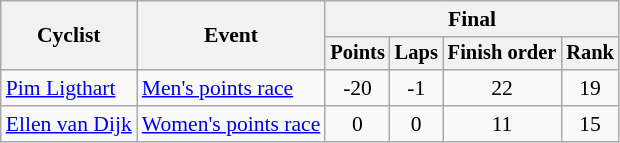<table class="wikitable" style="font-size:90%">
<tr>
<th rowspan=2>Cyclist</th>
<th rowspan=2>Event</th>
<th colspan=4>Final</th>
</tr>
<tr style="font-size:95%">
<th>Points</th>
<th>Laps</th>
<th>Finish order</th>
<th>Rank</th>
</tr>
<tr align=center>
<td align=left><a href='#'>Pim Ligthart</a></td>
<td align=left><a href='#'>Men's points race</a></td>
<td>-20</td>
<td>-1</td>
<td>22</td>
<td>19</td>
</tr>
<tr align=center>
<td align=left><a href='#'>Ellen van Dijk</a></td>
<td align=left><a href='#'>Women's points race</a></td>
<td>0</td>
<td>0</td>
<td>11</td>
<td>15</td>
</tr>
</table>
